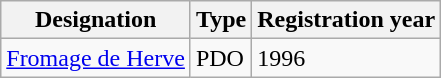<table class="wikitable">
<tr>
<th>Designation</th>
<th>Type</th>
<th>Registration year</th>
</tr>
<tr>
<td><a href='#'>Fromage de Herve</a></td>
<td>PDO</td>
<td>1996</td>
</tr>
</table>
